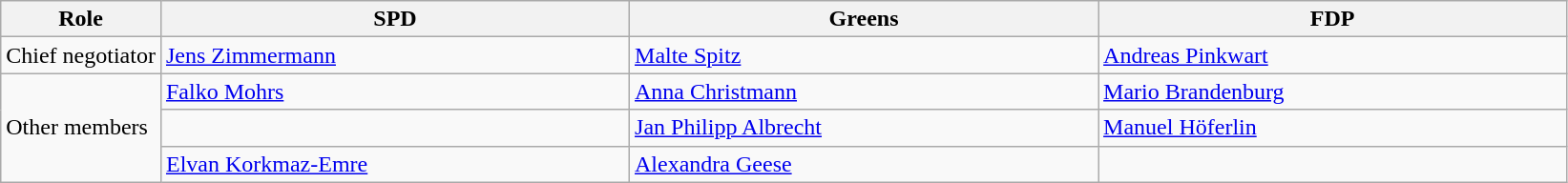<table class="wikitable">
<tr>
<th>Role</th>
<th style="width:20em">SPD</th>
<th style="width:20em">Greens</th>
<th style="width:20em">FDP</th>
</tr>
<tr>
<td>Chief negotiator</td>
<td><a href='#'>Jens Zimmermann</a></td>
<td><a href='#'>Malte Spitz</a></td>
<td><a href='#'>Andreas Pinkwart</a></td>
</tr>
<tr>
<td rowspan="3">Other members</td>
<td><a href='#'>Falko Mohrs</a></td>
<td><a href='#'>Anna Christmann</a></td>
<td><a href='#'>Mario Brandenburg</a></td>
</tr>
<tr>
<td></td>
<td><a href='#'>Jan Philipp Albrecht</a></td>
<td><a href='#'>Manuel Höferlin</a></td>
</tr>
<tr>
<td><a href='#'>Elvan Korkmaz-Emre</a></td>
<td><a href='#'>Alexandra Geese</a></td>
<td></td>
</tr>
</table>
